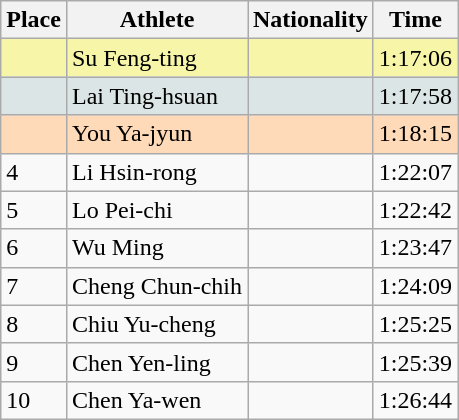<table class="wikitable sortable">
<tr>
<th scope="col">Place</th>
<th scope="col">Athlete</th>
<th scope="col">Nationality</th>
<th scope="col">Time</th>
</tr>
<tr bgcolor="#F7F6A8">
<td></td>
<td>Su Feng-ting</td>
<td></td>
<td>1:17:06 </td>
</tr>
<tr bgcolor="#DCE5E5">
<td></td>
<td>Lai Ting-hsuan</td>
<td></td>
<td>1:17:58</td>
</tr>
<tr bgcolor="#FFDAB9">
<td></td>
<td>You Ya-jyun</td>
<td></td>
<td>1:18:15</td>
</tr>
<tr>
<td>4</td>
<td>Li Hsin-rong</td>
<td></td>
<td>1:22:07</td>
</tr>
<tr>
<td>5</td>
<td>Lo Pei-chi</td>
<td></td>
<td>1:22:42</td>
</tr>
<tr>
<td>6</td>
<td>Wu Ming</td>
<td></td>
<td>1:23:47</td>
</tr>
<tr>
<td>7</td>
<td>Cheng Chun-chih</td>
<td></td>
<td>1:24:09</td>
</tr>
<tr>
<td>8</td>
<td>Chiu Yu-cheng</td>
<td></td>
<td>1:25:25</td>
</tr>
<tr>
<td>9</td>
<td>Chen Yen-ling</td>
<td></td>
<td>1:25:39</td>
</tr>
<tr>
<td>10</td>
<td>Chen Ya-wen</td>
<td></td>
<td>1:26:44</td>
</tr>
</table>
